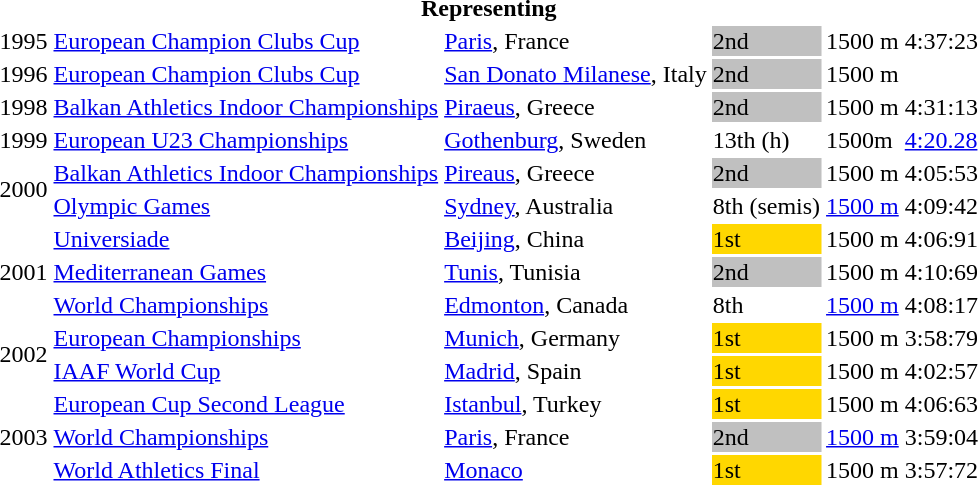<table>
<tr>
<th colspan="6">Representing </th>
</tr>
<tr>
<td>1995</td>
<td><a href='#'>European Champion Clubs Cup</a></td>
<td><a href='#'>Paris</a>, France</td>
<td bgcolor=silver>2nd</td>
<td>1500 m</td>
<td>4:37:23</td>
</tr>
<tr>
<td>1996</td>
<td><a href='#'>European Champion Clubs Cup</a></td>
<td><a href='#'>San Donato Milanese</a>, Italy</td>
<td bgcolor=silver>2nd</td>
<td>1500 m</td>
<td></td>
</tr>
<tr>
<td>1998</td>
<td><a href='#'>Balkan Athletics Indoor Championships</a></td>
<td><a href='#'>Piraeus</a>, Greece</td>
<td bgcolor=silver>2nd</td>
<td>1500 m</td>
<td>4:31:13</td>
</tr>
<tr>
<td>1999</td>
<td><a href='#'>European U23 Championships</a></td>
<td><a href='#'>Gothenburg</a>, Sweden</td>
<td>13th (h)</td>
<td>1500m</td>
<td><a href='#'>4:20.28</a></td>
</tr>
<tr>
<td rowspan=2>2000</td>
<td><a href='#'>Balkan Athletics Indoor Championships</a></td>
<td><a href='#'>Pireaus</a>, Greece</td>
<td bgcolor=silver>2nd</td>
<td>1500 m</td>
<td>4:05:53 </td>
</tr>
<tr>
<td><a href='#'>Olympic Games</a></td>
<td><a href='#'>Sydney</a>, Australia</td>
<td>8th (semis)</td>
<td><a href='#'>1500 m</a></td>
<td>4:09:42</td>
</tr>
<tr>
<td rowspan=3>2001</td>
<td><a href='#'>Universiade</a></td>
<td><a href='#'>Beijing</a>, China</td>
<td bgcolor=gold>1st</td>
<td>1500 m</td>
<td>4:06:91</td>
</tr>
<tr>
<td><a href='#'>Mediterranean Games</a></td>
<td><a href='#'>Tunis</a>, Tunisia</td>
<td bgcolor=silver>2nd</td>
<td>1500 m</td>
<td>4:10:69</td>
</tr>
<tr>
<td><a href='#'>World Championships</a></td>
<td><a href='#'>Edmonton</a>, Canada</td>
<td>8th</td>
<td><a href='#'>1500 m</a></td>
<td>4:08:17</td>
</tr>
<tr>
<td rowspan=2>2002</td>
<td><a href='#'>European Championships</a></td>
<td><a href='#'>Munich</a>, Germany</td>
<td bgcolor=gold>1st</td>
<td>1500 m</td>
<td>3:58:79  </td>
</tr>
<tr>
<td><a href='#'>IAAF World Cup</a></td>
<td><a href='#'>Madrid</a>, Spain</td>
<td bgcolor=gold>1st</td>
<td>1500 m</td>
<td>4:02:57</td>
</tr>
<tr>
<td rowspan=3>2003</td>
<td><a href='#'>European Cup Second League</a></td>
<td><a href='#'>Istanbul</a>, Turkey</td>
<td bgcolor=gold>1st</td>
<td>1500 m</td>
<td>4:06:63</td>
</tr>
<tr>
<td><a href='#'>World Championships</a></td>
<td><a href='#'>Paris</a>, France</td>
<td bgcolor=silver>2nd</td>
<td><a href='#'>1500 m</a></td>
<td>3:59:04</td>
</tr>
<tr>
<td><a href='#'>World Athletics Final</a></td>
<td><a href='#'>Monaco</a></td>
<td bgcolor=gold>1st</td>
<td>1500 m</td>
<td>3:57:72</td>
</tr>
</table>
